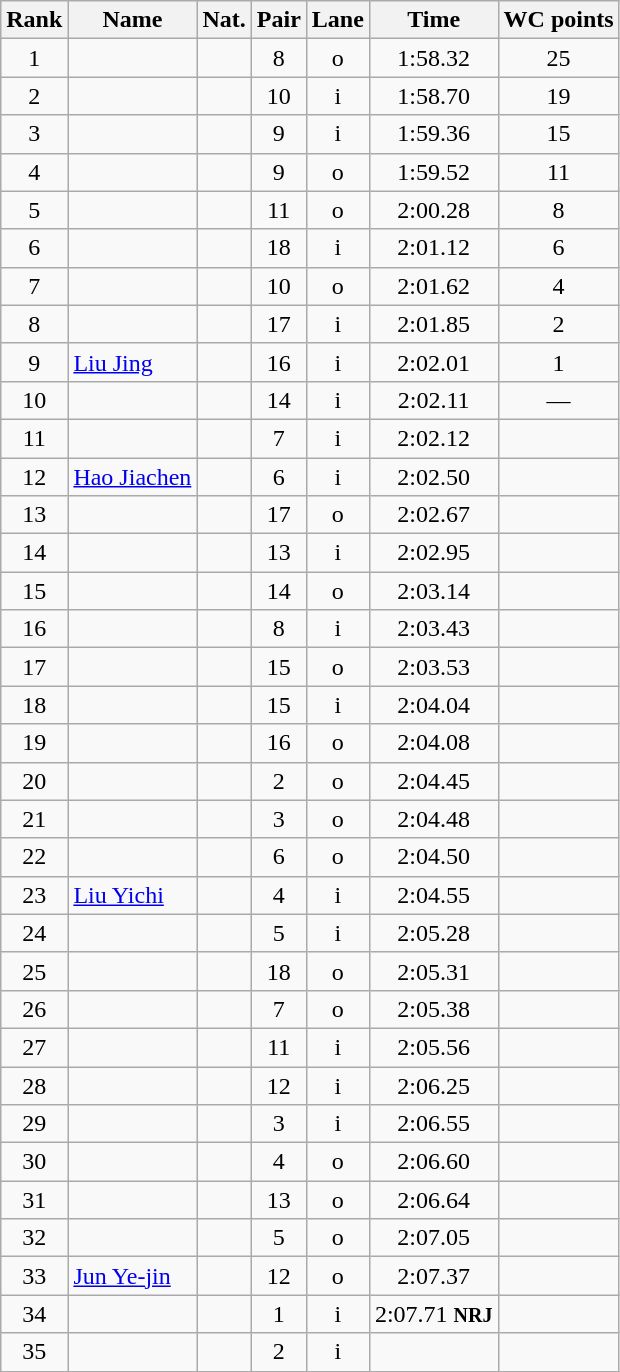<table class="wikitable sortable" style="text-align:center">
<tr>
<th>Rank</th>
<th>Name</th>
<th>Nat.</th>
<th>Pair</th>
<th>Lane</th>
<th>Time</th>
<th>WC points</th>
</tr>
<tr>
<td>1</td>
<td align=left></td>
<td></td>
<td>8</td>
<td>o</td>
<td>1:58.32</td>
<td>25</td>
</tr>
<tr>
<td>2</td>
<td align=left></td>
<td></td>
<td>10</td>
<td>i</td>
<td>1:58.70</td>
<td>19</td>
</tr>
<tr>
<td>3</td>
<td align=left></td>
<td></td>
<td>9</td>
<td>i</td>
<td>1:59.36</td>
<td>15</td>
</tr>
<tr>
<td>4</td>
<td align=left></td>
<td></td>
<td>9</td>
<td>o</td>
<td>1:59.52</td>
<td>11</td>
</tr>
<tr>
<td>5</td>
<td align=left></td>
<td></td>
<td>11</td>
<td>o</td>
<td>2:00.28</td>
<td>8</td>
</tr>
<tr>
<td>6</td>
<td align=left></td>
<td></td>
<td>18</td>
<td>i</td>
<td>2:01.12</td>
<td>6</td>
</tr>
<tr>
<td>7</td>
<td align=left></td>
<td></td>
<td>10</td>
<td>o</td>
<td>2:01.62</td>
<td>4</td>
</tr>
<tr>
<td>8</td>
<td align=left></td>
<td></td>
<td>17</td>
<td>i</td>
<td>2:01.85</td>
<td>2</td>
</tr>
<tr>
<td>9</td>
<td align=left><a href='#'>Liu Jing</a></td>
<td></td>
<td>16</td>
<td>i</td>
<td>2:02.01</td>
<td>1</td>
</tr>
<tr>
<td>10</td>
<td align=left></td>
<td></td>
<td>14</td>
<td>i</td>
<td>2:02.11</td>
<td>—</td>
</tr>
<tr>
<td>11</td>
<td align=left></td>
<td></td>
<td>7</td>
<td>i</td>
<td>2:02.12</td>
<td></td>
</tr>
<tr>
<td>12</td>
<td align=left><a href='#'>Hao Jiachen</a></td>
<td></td>
<td>6</td>
<td>i</td>
<td>2:02.50</td>
<td></td>
</tr>
<tr>
<td>13</td>
<td align=left></td>
<td></td>
<td>17</td>
<td>o</td>
<td>2:02.67</td>
<td></td>
</tr>
<tr>
<td>14</td>
<td align=left></td>
<td></td>
<td>13</td>
<td>i</td>
<td>2:02.95</td>
<td></td>
</tr>
<tr>
<td>15</td>
<td align=left></td>
<td></td>
<td>14</td>
<td>o</td>
<td>2:03.14</td>
<td></td>
</tr>
<tr>
<td>16</td>
<td align=left></td>
<td></td>
<td>8</td>
<td>i</td>
<td>2:03.43</td>
<td></td>
</tr>
<tr>
<td>17</td>
<td align=left></td>
<td></td>
<td>15</td>
<td>o</td>
<td>2:03.53</td>
<td></td>
</tr>
<tr>
<td>18</td>
<td align=left></td>
<td></td>
<td>15</td>
<td>i</td>
<td>2:04.04</td>
<td></td>
</tr>
<tr>
<td>19</td>
<td align=left></td>
<td></td>
<td>16</td>
<td>o</td>
<td>2:04.08</td>
<td></td>
</tr>
<tr>
<td>20</td>
<td align=left></td>
<td></td>
<td>2</td>
<td>o</td>
<td>2:04.45</td>
<td></td>
</tr>
<tr>
<td>21</td>
<td align=left></td>
<td></td>
<td>3</td>
<td>o</td>
<td>2:04.48</td>
<td></td>
</tr>
<tr>
<td>22</td>
<td align=left></td>
<td></td>
<td>6</td>
<td>o</td>
<td>2:04.50</td>
<td></td>
</tr>
<tr>
<td>23</td>
<td align=left><a href='#'>Liu Yichi</a></td>
<td></td>
<td>4</td>
<td>i</td>
<td>2:04.55</td>
<td></td>
</tr>
<tr>
<td>24</td>
<td align=left></td>
<td></td>
<td>5</td>
<td>i</td>
<td>2:05.28</td>
<td></td>
</tr>
<tr>
<td>25</td>
<td align=left></td>
<td></td>
<td>18</td>
<td>o</td>
<td>2:05.31</td>
<td></td>
</tr>
<tr>
<td>26</td>
<td align=left></td>
<td></td>
<td>7</td>
<td>o</td>
<td>2:05.38</td>
<td></td>
</tr>
<tr>
<td>27</td>
<td align=left></td>
<td></td>
<td>11</td>
<td>i</td>
<td>2:05.56</td>
<td></td>
</tr>
<tr>
<td>28</td>
<td align=left></td>
<td></td>
<td>12</td>
<td>i</td>
<td>2:06.25</td>
<td></td>
</tr>
<tr>
<td>29</td>
<td align=left></td>
<td></td>
<td>3</td>
<td>i</td>
<td>2:06.55</td>
<td></td>
</tr>
<tr>
<td>30</td>
<td align=left></td>
<td></td>
<td>4</td>
<td>o</td>
<td>2:06.60</td>
<td></td>
</tr>
<tr>
<td>31</td>
<td align=left></td>
<td></td>
<td>13</td>
<td>o</td>
<td>2:06.64</td>
<td></td>
</tr>
<tr>
<td>32</td>
<td align=left></td>
<td></td>
<td>5</td>
<td>o</td>
<td>2:07.05</td>
<td></td>
</tr>
<tr>
<td>33</td>
<td align=left><a href='#'>Jun Ye-jin</a></td>
<td></td>
<td>12</td>
<td>o</td>
<td>2:07.37</td>
<td></td>
</tr>
<tr>
<td>34</td>
<td align=left></td>
<td></td>
<td>1</td>
<td>i</td>
<td>2:07.71 <small><strong>NRJ</strong></small></td>
<td></td>
</tr>
<tr>
<td>35</td>
<td align=left></td>
<td></td>
<td>2</td>
<td>i</td>
<td></td>
<td></td>
</tr>
</table>
